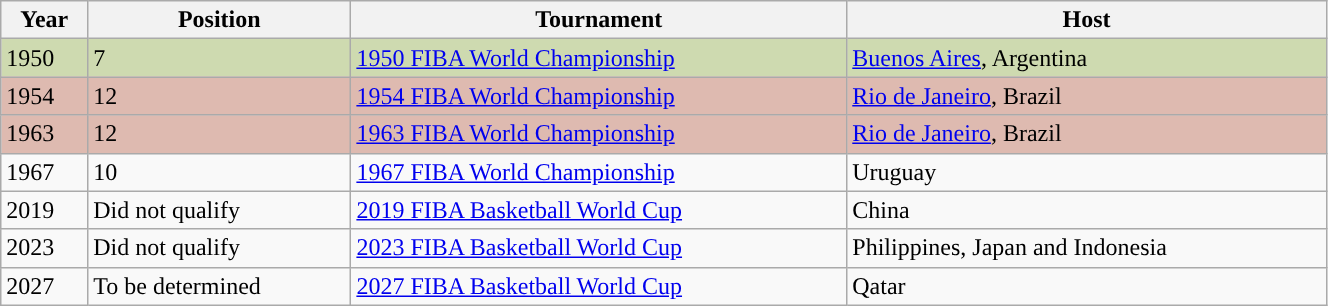<table class="wikitable" style="width:70%;">
<tr>
<th>Year</th>
<th>Position</th>
<th>Tournament</th>
<th>Host</th>
</tr>
<tr style="background:#CEDAB0">
<td>1950</td>
<td>7</td>
<td><a href='#'>1950 FIBA World Championship</a></td>
<td><a href='#'>Buenos Aires</a>, Argentina</td>
</tr>
<tr style="background:#DEBAB0">
<td>1954</td>
<td>12</td>
<td><a href='#'>1954 FIBA World Championship</a></td>
<td><a href='#'>Rio de Janeiro</a>, Brazil</td>
</tr>
<tr style="background:#DEBAB0">
<td>1963</td>
<td>12</td>
<td><a href='#'>1963 FIBA World Championship</a></td>
<td><a href='#'>Rio de Janeiro</a>, Brazil</td>
</tr>
<tr style="background:">
<td>1967</td>
<td>10</td>
<td><a href='#'>1967 FIBA World Championship</a></td>
<td>Uruguay</td>
</tr>
<tr style="background:">
<td>2019</td>
<td>Did not qualify</td>
<td><a href='#'>2019 FIBA Basketball World Cup</a></td>
<td>China</td>
</tr>
<tr style="background:">
<td>2023</td>
<td>Did not qualify</td>
<td><a href='#'>2023 FIBA Basketball World Cup</a></td>
<td>Philippines, Japan and Indonesia</td>
</tr>
<tr style="background:">
<td>2027</td>
<td>To be determined</td>
<td><a href='#'>2027 FIBA Basketball World Cup</a></td>
<td>Qatar</td>
</tr>
</table>
